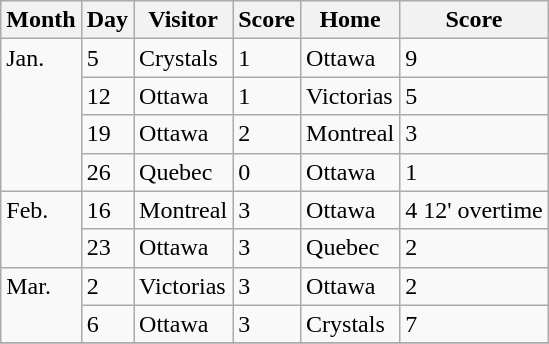<table class="wikitable">
<tr>
<th>Month</th>
<th>Day</th>
<th>Visitor</th>
<th>Score</th>
<th>Home</th>
<th>Score</th>
</tr>
<tr>
<td rowspan=4 valign=top>Jan.</td>
<td>5</td>
<td>Crystals</td>
<td>1</td>
<td>Ottawa</td>
<td>9</td>
</tr>
<tr>
<td>12</td>
<td>Ottawa</td>
<td>1</td>
<td>Victorias</td>
<td>5</td>
</tr>
<tr>
<td>19</td>
<td>Ottawa</td>
<td>2</td>
<td>Montreal</td>
<td>3</td>
</tr>
<tr>
<td>26</td>
<td>Quebec</td>
<td>0</td>
<td>Ottawa</td>
<td>1</td>
</tr>
<tr>
<td rowspan=2 valign=top>Feb.</td>
<td>16</td>
<td>Montreal</td>
<td>3</td>
<td>Ottawa</td>
<td>4 12' overtime</td>
</tr>
<tr>
<td>23</td>
<td>Ottawa</td>
<td>3</td>
<td>Quebec</td>
<td>2</td>
</tr>
<tr>
<td rowspan=2 valign=top>Mar.</td>
<td>2</td>
<td>Victorias</td>
<td>3</td>
<td>Ottawa</td>
<td>2</td>
</tr>
<tr>
<td>6</td>
<td>Ottawa</td>
<td>3</td>
<td>Crystals</td>
<td>7</td>
</tr>
<tr>
</tr>
</table>
